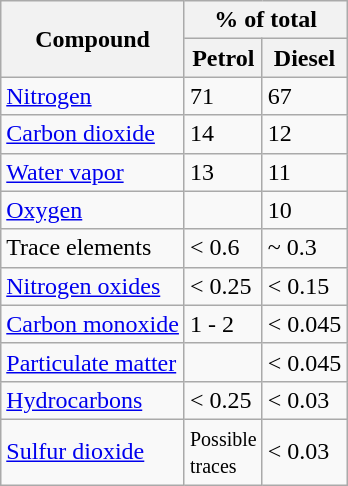<table class="wikitable">
<tr>
<th rowspan=2>Compound</th>
<th colspan="2">% of total</th>
</tr>
<tr>
<th>Petrol</th>
<th>Diesel</th>
</tr>
<tr>
<td><a href='#'>Nitrogen</a></td>
<td>71</td>
<td>67</td>
</tr>
<tr>
<td><a href='#'>Carbon dioxide</a></td>
<td>14</td>
<td>12</td>
</tr>
<tr>
<td><a href='#'>Water vapor</a></td>
<td>13</td>
<td>11</td>
</tr>
<tr>
<td><a href='#'>Oxygen</a></td>
<td></td>
<td>10</td>
</tr>
<tr>
<td>Trace elements</td>
<td>< 0.6</td>
<td>~ 0.3</td>
</tr>
<tr>
<td><a href='#'>Nitrogen oxides</a></td>
<td>< 0.25</td>
<td>< 0.15</td>
</tr>
<tr>
<td><a href='#'>Carbon monoxide</a></td>
<td>1 - 2</td>
<td>< 0.045</td>
</tr>
<tr>
<td><a href='#'>Particulate matter</a></td>
<td></td>
<td>< 0.045</td>
</tr>
<tr>
<td><a href='#'>Hydrocarbons</a></td>
<td>< 0.25</td>
<td>< 0.03</td>
</tr>
<tr>
<td><a href='#'>Sulfur dioxide</a></td>
<td><small>Possible<br>traces</small></td>
<td>< 0.03</td>
</tr>
</table>
